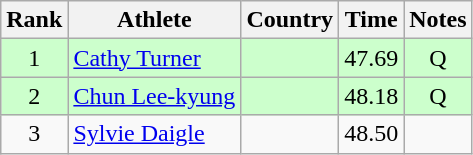<table class="wikitable" style="text-align:center">
<tr>
<th>Rank</th>
<th>Athlete</th>
<th>Country</th>
<th>Time</th>
<th>Notes</th>
</tr>
<tr bgcolor="ccffcc">
<td>1</td>
<td align=left><a href='#'>Cathy Turner</a></td>
<td align=left></td>
<td>47.69</td>
<td>Q</td>
</tr>
<tr bgcolor=#ccffcc>
<td>2</td>
<td align=left><a href='#'>Chun Lee-kyung</a></td>
<td align=left></td>
<td>48.18</td>
<td>Q</td>
</tr>
<tr>
<td>3</td>
<td align=left><a href='#'>Sylvie Daigle</a></td>
<td align=left></td>
<td>48.50</td>
<td></td>
</tr>
</table>
